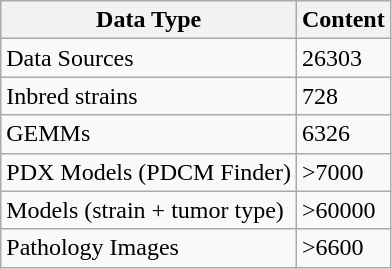<table class="wikitable">
<tr>
<th>Data Type</th>
<th>Content</th>
</tr>
<tr>
<td>Data Sources</td>
<td>26303</td>
</tr>
<tr>
<td>Inbred strains</td>
<td>728</td>
</tr>
<tr>
<td>GEMMs</td>
<td>6326</td>
</tr>
<tr>
<td>PDX Models (PDCM Finder)</td>
<td>>7000</td>
</tr>
<tr>
<td>Models (strain + tumor type)</td>
<td>>60000</td>
</tr>
<tr>
<td>Pathology Images</td>
<td>>6600</td>
</tr>
</table>
